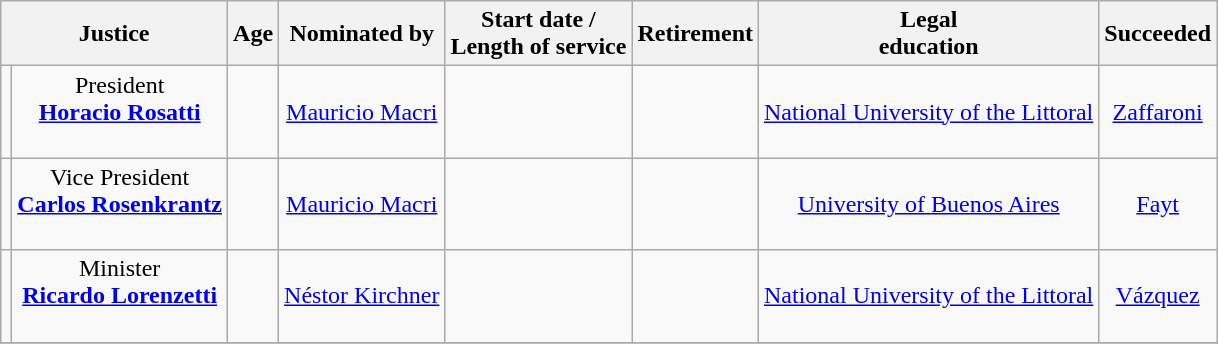<table class="wikitable sortable" style="text-align:center">
<tr>
<th colspan="2">Justice</th>
<th>Age</th>
<th>Nominated by</th>
<th>Start date /<br>Length of service</th>
<th>Retirement</th>
<th>Legal<br>education</th>
<th>Succeeded</th>
</tr>
<tr>
<td></td>
<td>President<br><strong><a href='#'>Horacio Rosatti</a></strong><br><br></td>
<td></td>
<td><a href='#'>Mauricio Macri</a></td>
<td><br></td>
<td></td>
<td><a href='#'>National University of the Littoral</a></td>
<td><a href='#'>Zaffaroni</a></td>
</tr>
<tr>
<td></td>
<td>Vice President<br><strong><a href='#'>Carlos Rosenkrantz</a></strong><br><br></td>
<td></td>
<td><a href='#'>Mauricio Macri</a></td>
<td><br></td>
<td></td>
<td><a href='#'>University of Buenos Aires</a></td>
<td><a href='#'>Fayt</a></td>
</tr>
<tr>
<td></td>
<td>Minister<br><strong><a href='#'>Ricardo Lorenzetti</a></strong><br><br></td>
<td></td>
<td><a href='#'>Néstor Kirchner</a></td>
<td><br></td>
<td></td>
<td><a href='#'>National University of the Littoral</a></td>
<td><a href='#'>Vázquez</a></td>
</tr>
<tr>
</tr>
</table>
